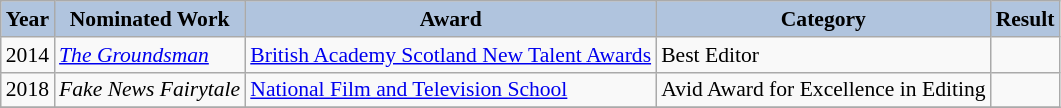<table class="wikitable" style="font-size:90%">
<tr style="text-align:center;">
<th style="background:#B0C4DE;">Year</th>
<th style="background:#B0C4DE;">Nominated Work</th>
<th style="background:#B0C4DE;">Award</th>
<th style="background:#B0C4DE;">Category</th>
<th style="background:#B0C4DE;">Result</th>
</tr>
<tr>
<td>2014</td>
<td><em><a href='#'>The Groundsman</a></em></td>
<td><a href='#'>British Academy Scotland New Talent Awards</a></td>
<td>Best Editor</td>
<td></td>
</tr>
<tr>
<td>2018</td>
<td><em>Fake News Fairytale</em></td>
<td><a href='#'>National Film and Television School</a></td>
<td>Avid Award for Excellence in Editing</td>
<td></td>
</tr>
<tr>
</tr>
</table>
